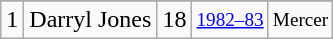<table class="wikitable">
<tr>
</tr>
<tr>
<td>1</td>
<td>Darryl Jones</td>
<td>18</td>
<td style="font-size:80%;"><a href='#'>1982–83</a></td>
<td style="font-size:80%;">Mercer</td>
</tr>
</table>
